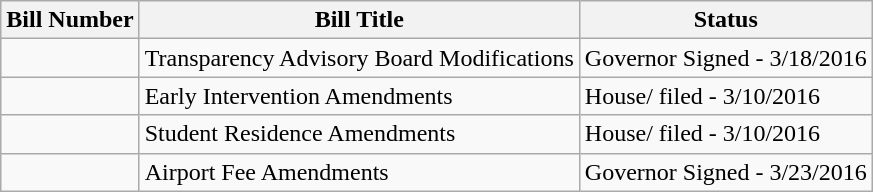<table class="wikitable">
<tr>
<th>Bill Number</th>
<th>Bill Title</th>
<th>Status</th>
</tr>
<tr>
<td></td>
<td>Transparency Advisory Board Modifications</td>
<td>Governor Signed - 3/18/2016</td>
</tr>
<tr>
<td></td>
<td>Early Intervention Amendments</td>
<td>House/ filed - 3/10/2016</td>
</tr>
<tr>
<td></td>
<td>Student Residence Amendments</td>
<td>House/ filed - 3/10/2016</td>
</tr>
<tr>
<td></td>
<td>Airport Fee Amendments</td>
<td>Governor Signed - 3/23/2016</td>
</tr>
</table>
